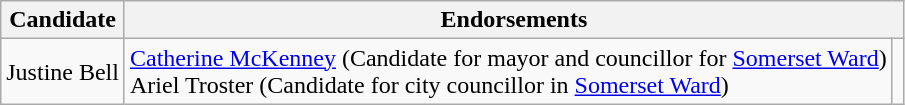<table class="wikitable">
<tr>
<th colspan="1" align="center">Candidate</th>
<th colspan="2" align="center">Endorsements</th>
</tr>
<tr>
<td style="text-align:left;">Justine Bell</td>
<td><a href='#'>Catherine McKenney</a> (Candidate for mayor and councillor for <a href='#'>Somerset Ward</a>)<br> Ariel Troster (Candidate for city councillor in <a href='#'>Somerset Ward</a>)</td>
<td><br></td>
</tr>
</table>
